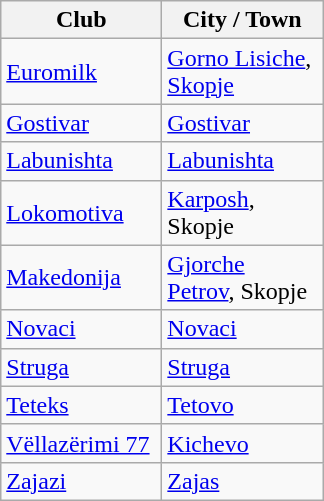<table class="wikitable sortable">
<tr>
<th width="100px">Club</th>
<th width="100px">City / Town</th>
</tr>
<tr>
<td><a href='#'>Euromilk</a></td>
<td><a href='#'>Gorno Lisiche</a>, <a href='#'>Skopje</a></td>
</tr>
<tr>
<td><a href='#'>Gostivar</a></td>
<td><a href='#'>Gostivar</a></td>
</tr>
<tr>
<td><a href='#'>Labunishta</a></td>
<td><a href='#'>Labunishta</a></td>
</tr>
<tr>
<td><a href='#'>Lokomotiva</a></td>
<td><a href='#'>Karposh</a>, Skopje</td>
</tr>
<tr>
<td><a href='#'>Makedonija</a></td>
<td><a href='#'>Gjorche Petrov</a>, Skopje</td>
</tr>
<tr>
<td><a href='#'>Novaci</a></td>
<td><a href='#'>Novaci</a></td>
</tr>
<tr>
<td><a href='#'>Struga</a></td>
<td><a href='#'>Struga</a></td>
</tr>
<tr>
<td><a href='#'>Teteks</a></td>
<td><a href='#'>Tetovo</a></td>
</tr>
<tr>
<td><a href='#'>Vëllazërimi 77</a></td>
<td><a href='#'>Kichevo</a></td>
</tr>
<tr>
<td><a href='#'>Zajazi</a></td>
<td><a href='#'>Zajas</a></td>
</tr>
</table>
